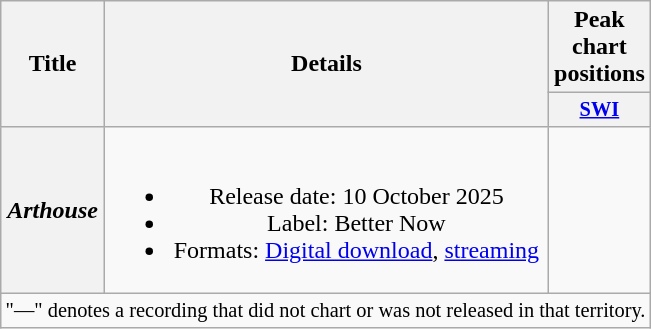<table class="wikitable plainrowheaders" style="text-align:center;" border="1">
<tr>
<th scope="col" rowspan="2">Title</th>
<th scope="col" rowspan="2">Details</th>
<th scope="col">Peak chart positions</th>
</tr>
<tr>
<th scope="col" style="width:3em;font-size:85%;"><a href='#'>SWI</a><br></th>
</tr>
<tr>
<th scope="row"><em>Arthouse</em></th>
<td><br><ul><li>Release date: 10 October 2025</li><li>Label: Better Now</li><li>Formats: <a href='#'>Digital download</a>, <a href='#'>streaming</a></li></ul></td>
<td></td>
</tr>
<tr>
<td colspan="4" style="font-size:85%">"—" denotes a recording that did not chart or was not released in that territory.</td>
</tr>
</table>
